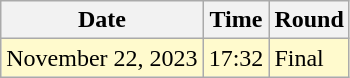<table class="wikitable">
<tr>
<th>Date</th>
<th>Time</th>
<th>Round</th>
</tr>
<tr style=background:lemonchiffon>
<td>November 22, 2023</td>
<td>17:32</td>
<td>Final</td>
</tr>
</table>
